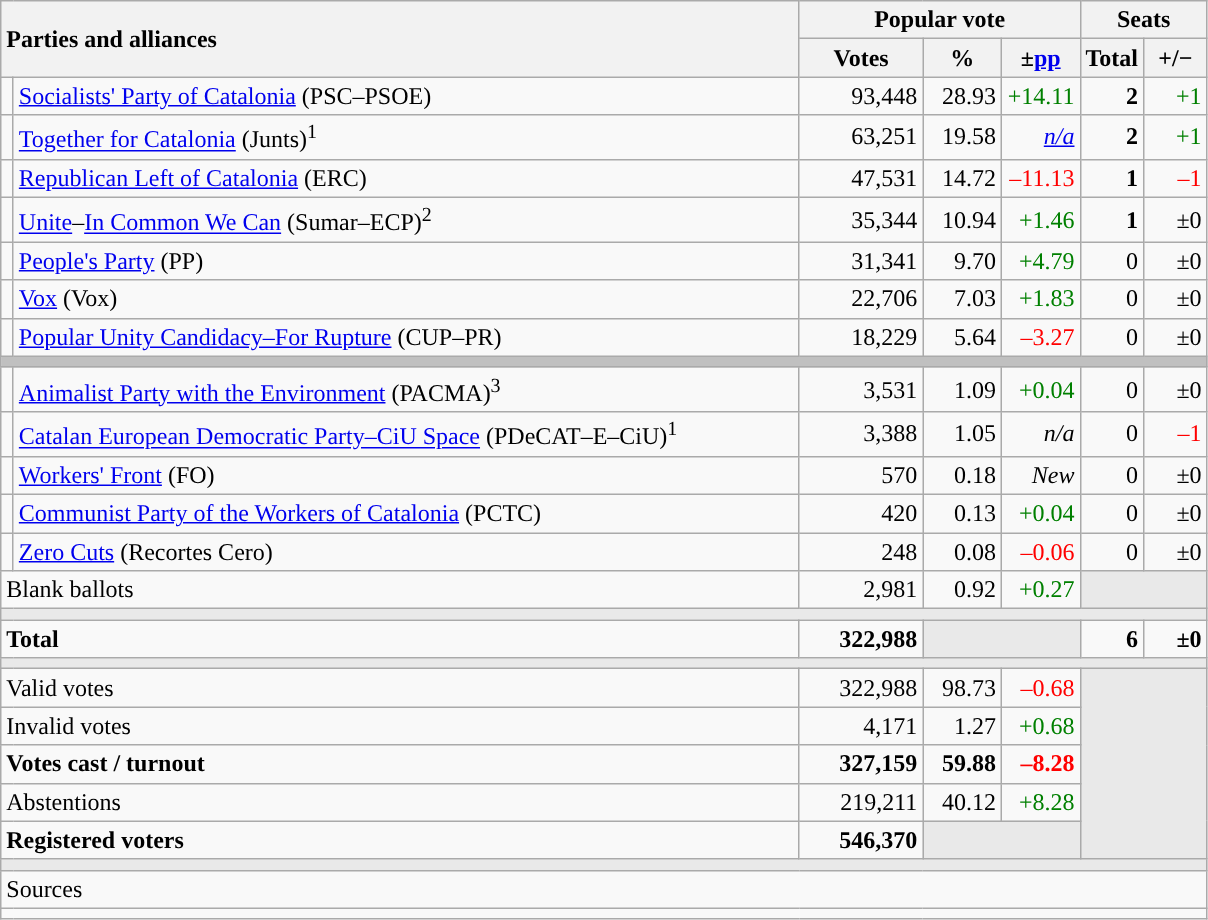<table class="wikitable" style="text-align:right;">
<tr>
<th style="text-align:left;" rowspan="2" colspan="2" width="525">Parties and alliances</th>
<th colspan="3">Popular vote</th>
<th colspan="2">Seats</th>
</tr>
<tr>
<th width="75">Votes</th>
<th width="45">%</th>
<th width="45">±<a href='#'>pp</a></th>
<th width="35">Total</th>
<th width="35">+/−</th>
</tr>
<tr>
<td width="1" style="color:inherit;background:"></td>
<td align="left"><a href='#'>Socialists' Party of Catalonia</a> (PSC–PSOE)</td>
<td>93,448</td>
<td>28.93</td>
<td style="color:green;">+14.11</td>
<td><strong>2</strong></td>
<td style="color:green;">+1</td>
</tr>
<tr>
<td style="color:inherit;background:"></td>
<td align="left"><a href='#'>Together for Catalonia</a> (Junts)<sup>1</sup></td>
<td>63,251</td>
<td>19.58</td>
<td><em><a href='#'>n/a</a></em></td>
<td><strong>2</strong></td>
<td style="color:green;">+1</td>
</tr>
<tr>
<td style="color:inherit;background:"></td>
<td align="left"><a href='#'>Republican Left of Catalonia</a> (ERC)</td>
<td>47,531</td>
<td>14.72</td>
<td style="color:red;">–11.13</td>
<td><strong>1</strong></td>
<td style="color:red;">–1</td>
</tr>
<tr>
<td style="color:inherit;background:"></td>
<td align="left"><a href='#'>Unite</a>–<a href='#'>In Common We Can</a> (Sumar–ECP)<sup>2</sup></td>
<td>35,344</td>
<td>10.94</td>
<td style="color:green;">+1.46</td>
<td><strong>1</strong></td>
<td>±0</td>
</tr>
<tr>
<td style="color:inherit;background:"></td>
<td align="left"><a href='#'>People's Party</a> (PP)</td>
<td>31,341</td>
<td>9.70</td>
<td style="color:green;">+4.79</td>
<td>0</td>
<td>±0</td>
</tr>
<tr>
<td style="color:inherit;background:"></td>
<td align="left"><a href='#'>Vox</a> (Vox)</td>
<td>22,706</td>
<td>7.03</td>
<td style="color:green;">+1.83</td>
<td>0</td>
<td>±0</td>
</tr>
<tr>
<td style="color:inherit;background:"></td>
<td align="left"><a href='#'>Popular Unity Candidacy–For Rupture</a> (CUP–PR)</td>
<td>18,229</td>
<td>5.64</td>
<td style="color:red;">–3.27</td>
<td>0</td>
<td>±0</td>
</tr>
<tr>
<td colspan="7" bgcolor="#C0C0C0"></td>
</tr>
<tr>
<td style="color:inherit;background:"></td>
<td align="left"><a href='#'>Animalist Party with the Environment</a> (PACMA)<sup>3</sup></td>
<td>3,531</td>
<td>1.09</td>
<td style="color:green;">+0.04</td>
<td>0</td>
<td>±0</td>
</tr>
<tr>
<td style="color:inherit;background:"></td>
<td align="left"><a href='#'>Catalan European Democratic Party–CiU Space</a> (PDeCAT–E–CiU)<sup>1</sup></td>
<td>3,388</td>
<td>1.05</td>
<td><em>n/a</em></td>
<td>0</td>
<td style="color:red;">–1</td>
</tr>
<tr>
<td style="color:inherit;background:"></td>
<td align="left"><a href='#'>Workers' Front</a> (FO)</td>
<td>570</td>
<td>0.18</td>
<td><em>New</em></td>
<td>0</td>
<td>±0</td>
</tr>
<tr>
<td style="color:inherit;background:"></td>
<td align="left"><a href='#'>Communist Party of the Workers of Catalonia</a> (PCTC)</td>
<td>420</td>
<td>0.13</td>
<td style="color:green;">+0.04</td>
<td>0</td>
<td>±0</td>
</tr>
<tr>
<td style="color:inherit;background:"></td>
<td align="left"><a href='#'>Zero Cuts</a> (Recortes Cero)</td>
<td>248</td>
<td>0.08</td>
<td style="color:red;">–0.06</td>
<td>0</td>
<td>±0</td>
</tr>
<tr>
<td align="left" colspan="2">Blank ballots</td>
<td>2,981</td>
<td>0.92</td>
<td style="color:green;">+0.27</td>
<td bgcolor="#E9E9E9" colspan="2"></td>
</tr>
<tr>
<td colspan="7" bgcolor="#E9E9E9"></td>
</tr>
<tr style="font-weight:bold;">
<td align="left" colspan="2">Total</td>
<td>322,988</td>
<td bgcolor="#E9E9E9" colspan="2"></td>
<td>6</td>
<td>±0</td>
</tr>
<tr>
<td colspan="7" bgcolor="#E9E9E9"></td>
</tr>
<tr>
<td align="left" colspan="2">Valid votes</td>
<td>322,988</td>
<td>98.73</td>
<td style="color:red;">–0.68</td>
<td bgcolor="#E9E9E9" colspan="2" rowspan="5"></td>
</tr>
<tr>
<td align="left" colspan="2">Invalid votes</td>
<td>4,171</td>
<td>1.27</td>
<td style="color:green;">+0.68</td>
</tr>
<tr style="font-weight:bold;">
<td align="left" colspan="2">Votes cast / turnout</td>
<td>327,159</td>
<td>59.88</td>
<td style="color:red;">–8.28</td>
</tr>
<tr>
<td align="left" colspan="2">Abstentions</td>
<td>219,211</td>
<td>40.12</td>
<td style="color:green;">+8.28</td>
</tr>
<tr style="font-weight:bold;">
<td align="left" colspan="2">Registered voters</td>
<td>546,370</td>
<td bgcolor="#E9E9E9" colspan="2"></td>
</tr>
<tr>
<td colspan="7" bgcolor="#E9E9E9"></td>
</tr>
<tr>
<td align="left" colspan="7">Sources</td>
</tr>
<tr>
<td colspan="7" style="text-align:left; max-width:790px;"></td>
</tr>
</table>
